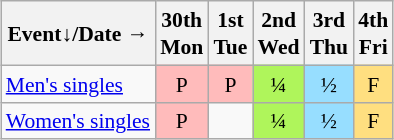<table class="wikitable" style="margin:0.5em auto; font-size:90%; line-height:1.25em; text-align:center;">
<tr>
<th>Event↓/Date →</th>
<th>30th<br>Mon</th>
<th>1st<br>Tue</th>
<th>2nd<br>Wed</th>
<th>3rd<br>Thu</th>
<th>4th<br>Fri</th>
</tr>
<tr>
<td align="left"><a href='#'>Men's singles</a></td>
<td bgcolor="#FFBBBB">P</td>
<td bgcolor="#FFBBBB">P</td>
<td bgcolor="#AFF55B">¼</td>
<td bgcolor="#97DEFF">½</td>
<td bgcolor="#FFDF80">F</td>
</tr>
<tr>
<td align="left"><a href='#'>Women's singles</a></td>
<td bgcolor="#FFBBBB">P</td>
<td></td>
<td bgcolor="#AFF55B">¼</td>
<td bgcolor="#97DEFF">½</td>
<td bgcolor="#FFDF80">F</td>
</tr>
</table>
